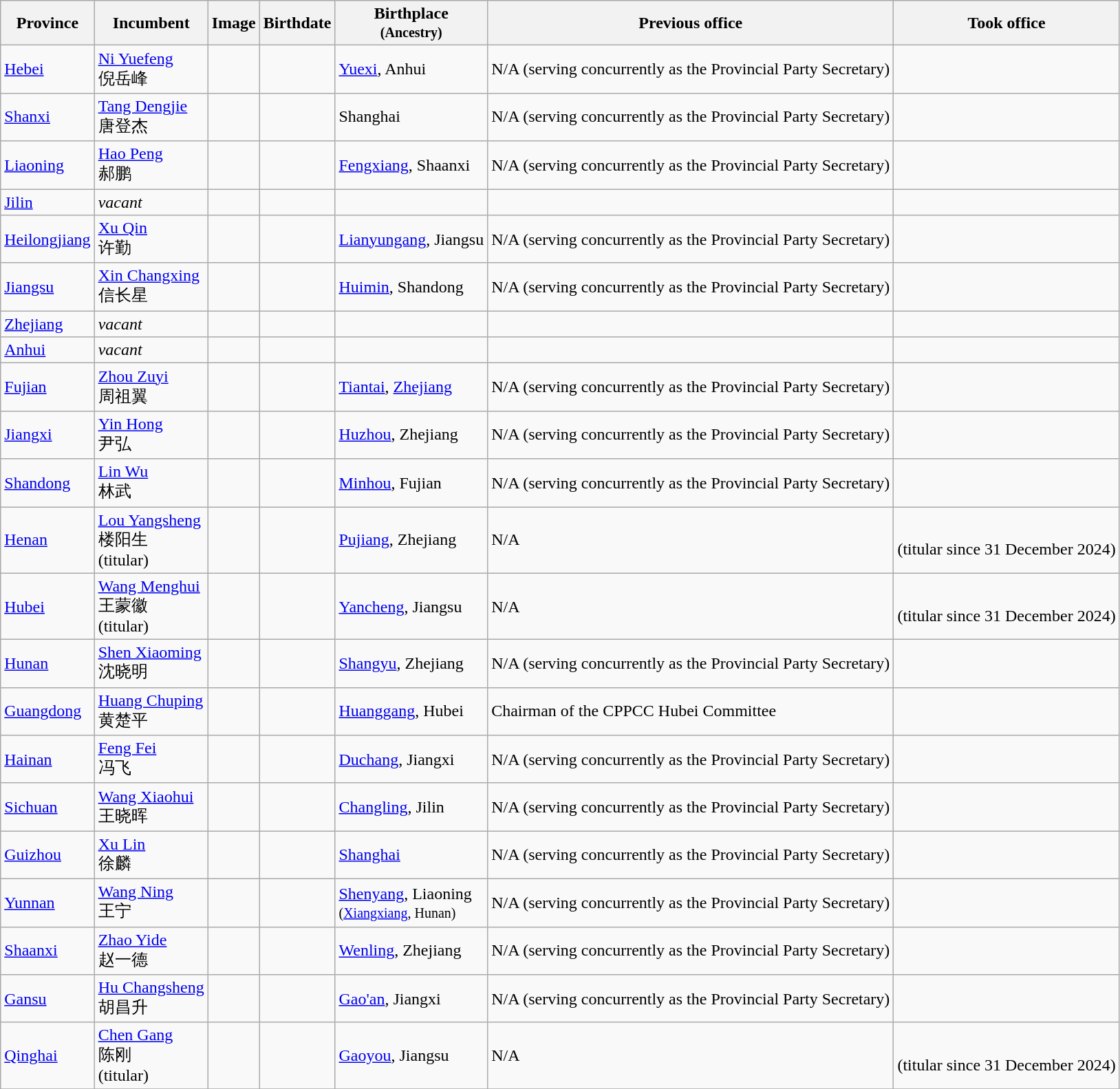<table class="wikitable sortable" style="text-align: left">
<tr>
<th>Province</th>
<th>Incumbent</th>
<th>Image</th>
<th>Birthdate</th>
<th>Birthplace<br><small>(Ancestry)</small></th>
<th>Previous office</th>
<th>Took office</th>
</tr>
<tr>
<td><a href='#'>Hebei</a></td>
<td><a href='#'>Ni Yuefeng</a><br>倪岳峰</td>
<td></td>
<td> </td>
<td><a href='#'>Yuexi</a>, Anhui</td>
<td>N/A (serving concurrently as the Provincial Party Secretary)</td>
<td> </td>
</tr>
<tr>
<td><a href='#'>Shanxi</a></td>
<td><a href='#'>Tang Dengjie</a><br>唐登杰</td>
<td></td>
<td> </td>
<td>Shanghai</td>
<td>N/A (serving concurrently as the Provincial Party Secretary)</td>
<td> </td>
</tr>
<tr>
<td><a href='#'>Liaoning</a></td>
<td><a href='#'>Hao Peng</a><br>郝鹏</td>
<td></td>
<td> </td>
<td><a href='#'>Fengxiang</a>, Shaanxi</td>
<td>N/A (serving concurrently as the Provincial Party Secretary)</td>
<td> </td>
</tr>
<tr>
<td><a href='#'>Jilin</a></td>
<td><em>vacant</em></td>
<td></td>
<td></td>
<td></td>
<td></td>
<td></td>
</tr>
<tr>
<td><a href='#'>Heilongjiang</a></td>
<td><a href='#'>Xu Qin</a><br>许勤</td>
<td></td>
<td> </td>
<td><a href='#'>Lianyungang</a>, Jiangsu</td>
<td>N/A (serving concurrently as the Provincial Party Secretary)</td>
<td> </td>
</tr>
<tr>
<td><a href='#'>Jiangsu</a></td>
<td><a href='#'>Xin Changxing</a><br>信长星</td>
<td></td>
<td> </td>
<td><a href='#'>Huimin</a>, Shandong</td>
<td>N/A (serving concurrently as the Provincial Party Secretary)</td>
<td> </td>
</tr>
<tr>
<td><a href='#'>Zhejiang</a></td>
<td><em>vacant</em></td>
<td></td>
<td></td>
<td></td>
<td></td>
<td></td>
</tr>
<tr>
<td><a href='#'>Anhui</a></td>
<td><em>vacant</em></td>
<td></td>
<td></td>
<td></td>
<td></td>
<td></td>
</tr>
<tr>
<td><a href='#'>Fujian</a></td>
<td><a href='#'>Zhou Zuyi</a><br>周祖翼</td>
<td></td>
<td> </td>
<td><a href='#'>Tiantai</a>, <a href='#'>Zhejiang</a></td>
<td>N/A (serving concurrently as the Provincial Party Secretary)</td>
<td> </td>
</tr>
<tr>
<td><a href='#'>Jiangxi</a></td>
<td><a href='#'>Yin Hong</a><br>尹弘</td>
<td></td>
<td> </td>
<td><a href='#'>Huzhou</a>, Zhejiang</td>
<td>N/A (serving concurrently as the Provincial Party Secretary)</td>
<td> </td>
</tr>
<tr>
<td><a href='#'>Shandong</a></td>
<td><a href='#'>Lin Wu</a><br>林武</td>
<td></td>
<td> </td>
<td><a href='#'>Minhou</a>, Fujian</td>
<td>N/A (serving concurrently as the Provincial Party Secretary)</td>
<td> </td>
</tr>
<tr>
<td><a href='#'>Henan</a></td>
<td><a href='#'>Lou Yangsheng</a><br>楼阳生<br>(titular)</td>
<td></td>
<td> </td>
<td><a href='#'>Pujiang</a>, Zhejiang</td>
<td>N/A</td>
<td> <br>(titular since 31 December 2024)</td>
</tr>
<tr>
<td><a href='#'>Hubei</a></td>
<td><a href='#'>Wang Menghui</a><br>王蒙徽<br>(titular)</td>
<td></td>
<td> </td>
<td><a href='#'>Yancheng</a>, Jiangsu</td>
<td>N/A</td>
<td> <br>(titular since 31 December 2024)</td>
</tr>
<tr>
<td><a href='#'>Hunan</a></td>
<td><a href='#'>Shen Xiaoming</a><br>沈晓明</td>
<td></td>
<td> </td>
<td><a href='#'>Shangyu</a>, Zhejiang</td>
<td>N/A (serving concurrently as the Provincial Party Secretary)</td>
<td> </td>
</tr>
<tr>
<td><a href='#'>Guangdong</a></td>
<td><a href='#'>Huang Chuping</a><br>黄楚平</td>
<td></td>
<td> </td>
<td><a href='#'>Huanggang</a>, Hubei</td>
<td>Chairman of the CPPCC Hubei Committee</td>
<td> </td>
</tr>
<tr>
<td><a href='#'>Hainan</a></td>
<td><a href='#'>Feng Fei</a><br>冯飞</td>
<td></td>
<td> </td>
<td><a href='#'>Duchang</a>, Jiangxi</td>
<td>N/A (serving concurrently as the Provincial Party Secretary)</td>
<td> </td>
</tr>
<tr>
<td><a href='#'>Sichuan</a></td>
<td><a href='#'>Wang Xiaohui</a><br>王晓晖</td>
<td></td>
<td> </td>
<td><a href='#'>Changling</a>, Jilin</td>
<td>N/A (serving concurrently as the Provincial Party Secretary)</td>
<td> </td>
</tr>
<tr>
<td><a href='#'>Guizhou</a></td>
<td><a href='#'>Xu Lin</a><br>徐麟</td>
<td></td>
<td> </td>
<td><a href='#'>Shanghai</a></td>
<td>N/A (serving concurrently as the Provincial Party Secretary)</td>
<td> </td>
</tr>
<tr>
<td><a href='#'>Yunnan</a></td>
<td><a href='#'>Wang Ning</a><br>王宁</td>
<td></td>
<td> </td>
<td><a href='#'>Shenyang</a>, Liaoning<br><small>(<a href='#'>Xiangxiang</a>, Hunan)</small></td>
<td>N/A (serving concurrently as the Provincial Party Secretary)</td>
<td> </td>
</tr>
<tr>
<td><a href='#'>Shaanxi</a></td>
<td><a href='#'>Zhao Yide</a><br>赵一德</td>
<td></td>
<td> </td>
<td><a href='#'>Wenling</a>, Zhejiang</td>
<td>N/A (serving concurrently as the Provincial Party Secretary)</td>
<td> </td>
</tr>
<tr>
<td><a href='#'>Gansu</a></td>
<td><a href='#'>Hu Changsheng</a><br>胡昌升</td>
<td></td>
<td> </td>
<td><a href='#'>Gao'an</a>, Jiangxi</td>
<td>N/A (serving concurrently as the Provincial Party Secretary)</td>
<td> </td>
</tr>
<tr>
<td><a href='#'>Qinghai</a></td>
<td><a href='#'>Chen Gang</a><br>陈刚<br>(titular)</td>
<td></td>
<td> </td>
<td><a href='#'>Gaoyou</a>, Jiangsu</td>
<td>N/A</td>
<td> <br>(titular since 31 December 2024)</td>
</tr>
<tr>
</tr>
</table>
